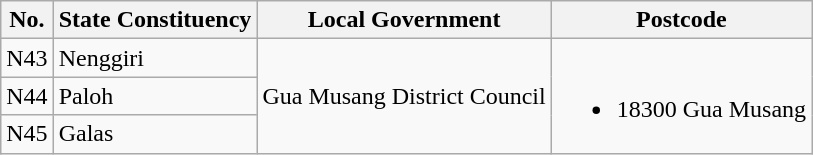<table class="wikitable">
<tr>
<th>No.</th>
<th>State Constituency</th>
<th>Local Government</th>
<th>Postcode</th>
</tr>
<tr>
<td>N43</td>
<td>Nenggiri</td>
<td rowspan="3">Gua Musang District Council</td>
<td rowspan="3"><br><ul><li>18300 Gua Musang</li></ul></td>
</tr>
<tr>
<td>N44</td>
<td>Paloh</td>
</tr>
<tr>
<td>N45</td>
<td>Galas</td>
</tr>
</table>
